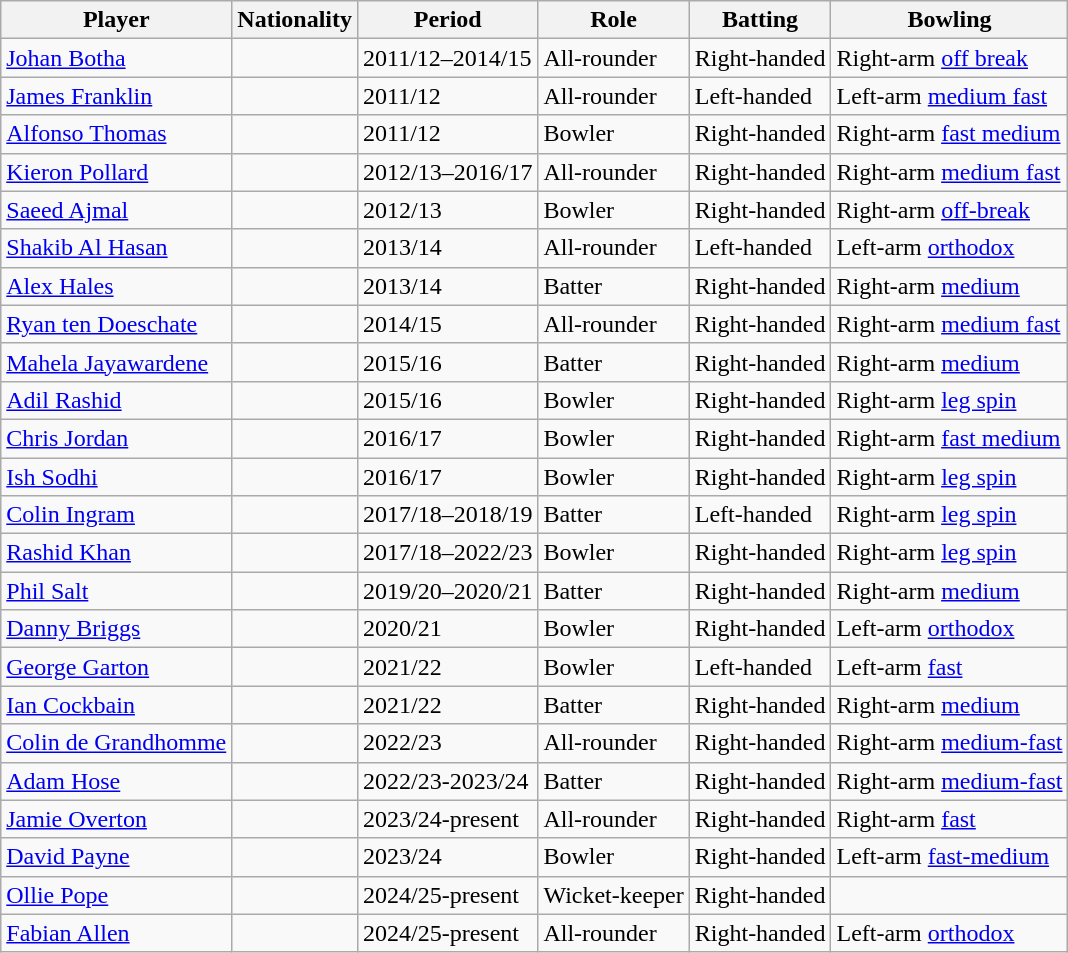<table class="wikitable sortable">
<tr>
<th>Player</th>
<th>Nationality</th>
<th>Period</th>
<th>Role</th>
<th>Batting</th>
<th>Bowling</th>
</tr>
<tr>
<td><a href='#'>Johan Botha</a></td>
<td></td>
<td>2011/12–2014/15</td>
<td>All-rounder</td>
<td>Right-handed</td>
<td>Right-arm <a href='#'>off break</a></td>
</tr>
<tr>
<td><a href='#'>James Franklin</a></td>
<td></td>
<td>2011/12</td>
<td>All-rounder</td>
<td>Left-handed</td>
<td>Left-arm <a href='#'>medium fast</a></td>
</tr>
<tr>
<td><a href='#'>Alfonso Thomas</a></td>
<td></td>
<td>2011/12</td>
<td>Bowler</td>
<td>Right-handed</td>
<td>Right-arm <a href='#'>fast medium</a></td>
</tr>
<tr>
<td><a href='#'>Kieron Pollard</a></td>
<td></td>
<td>2012/13–2016/17</td>
<td>All-rounder</td>
<td>Right-handed</td>
<td>Right-arm <a href='#'>medium fast</a></td>
</tr>
<tr>
<td><a href='#'>Saeed Ajmal</a></td>
<td></td>
<td>2012/13</td>
<td>Bowler</td>
<td>Right-handed</td>
<td>Right-arm <a href='#'>off-break</a></td>
</tr>
<tr>
<td><a href='#'>Shakib Al Hasan</a></td>
<td></td>
<td>2013/14</td>
<td>All-rounder</td>
<td>Left-handed</td>
<td>Left-arm <a href='#'>orthodox</a></td>
</tr>
<tr>
<td><a href='#'>Alex Hales</a></td>
<td></td>
<td>2013/14</td>
<td>Batter</td>
<td>Right-handed</td>
<td>Right-arm <a href='#'>medium</a></td>
</tr>
<tr>
<td><a href='#'>Ryan ten Doeschate</a></td>
<td></td>
<td>2014/15</td>
<td>All-rounder</td>
<td>Right-handed</td>
<td>Right-arm <a href='#'>medium fast</a></td>
</tr>
<tr>
<td><a href='#'>Mahela Jayawardene</a></td>
<td></td>
<td>2015/16</td>
<td>Batter</td>
<td>Right-handed</td>
<td>Right-arm <a href='#'>medium</a></td>
</tr>
<tr>
<td><a href='#'>Adil Rashid</a></td>
<td></td>
<td>2015/16</td>
<td>Bowler</td>
<td>Right-handed</td>
<td>Right-arm <a href='#'>leg spin</a></td>
</tr>
<tr>
<td><a href='#'>Chris Jordan</a></td>
<td></td>
<td>2016/17</td>
<td>Bowler</td>
<td>Right-handed</td>
<td>Right-arm <a href='#'>fast medium</a></td>
</tr>
<tr>
<td><a href='#'>Ish Sodhi</a></td>
<td></td>
<td>2016/17</td>
<td>Bowler</td>
<td>Right-handed</td>
<td>Right-arm <a href='#'>leg spin</a></td>
</tr>
<tr>
<td><a href='#'>Colin Ingram</a></td>
<td></td>
<td>2017/18–2018/19</td>
<td>Batter</td>
<td>Left-handed</td>
<td>Right-arm <a href='#'>leg spin</a></td>
</tr>
<tr>
<td><a href='#'>Rashid Khan</a></td>
<td></td>
<td>2017/18–2022/23</td>
<td>Bowler</td>
<td>Right-handed</td>
<td>Right-arm <a href='#'>leg spin</a></td>
</tr>
<tr>
<td><a href='#'>Phil Salt</a></td>
<td></td>
<td>2019/20–2020/21</td>
<td>Batter</td>
<td>Right-handed</td>
<td>Right-arm <a href='#'>medium</a></td>
</tr>
<tr>
<td><a href='#'>Danny Briggs</a></td>
<td></td>
<td>2020/21</td>
<td>Bowler</td>
<td>Right-handed</td>
<td>Left-arm <a href='#'>orthodox</a></td>
</tr>
<tr>
<td><a href='#'>George Garton</a></td>
<td></td>
<td>2021/22</td>
<td>Bowler</td>
<td>Left-handed</td>
<td>Left-arm <a href='#'>fast</a></td>
</tr>
<tr>
<td><a href='#'>Ian Cockbain</a></td>
<td></td>
<td>2021/22</td>
<td>Batter</td>
<td>Right-handed</td>
<td>Right-arm <a href='#'>medium</a></td>
</tr>
<tr>
<td><a href='#'>Colin de Grandhomme</a></td>
<td></td>
<td>2022/23</td>
<td>All-rounder</td>
<td>Right-handed</td>
<td>Right-arm <a href='#'>medium-fast</a></td>
</tr>
<tr>
<td><a href='#'>Adam Hose</a></td>
<td></td>
<td>2022/23-2023/24</td>
<td>Batter</td>
<td>Right-handed</td>
<td>Right-arm <a href='#'>medium-fast</a></td>
</tr>
<tr>
<td><a href='#'>Jamie Overton</a></td>
<td></td>
<td>2023/24-present</td>
<td>All-rounder</td>
<td>Right-handed</td>
<td>Right-arm <a href='#'>fast</a></td>
</tr>
<tr>
<td><a href='#'>David Payne</a></td>
<td></td>
<td>2023/24</td>
<td>Bowler</td>
<td>Right-handed</td>
<td>Left-arm <a href='#'>fast-medium</a></td>
</tr>
<tr>
<td><a href='#'>Ollie Pope</a></td>
<td></td>
<td>2024/25-present</td>
<td>Wicket-keeper</td>
<td>Right-handed</td>
</tr>
<tr>
<td><a href='#'>Fabian Allen</a></td>
<td></td>
<td>2024/25-present</td>
<td>All-rounder</td>
<td>Right-handed</td>
<td>Left-arm <a href='#'>orthodox</a></td>
</tr>
</table>
